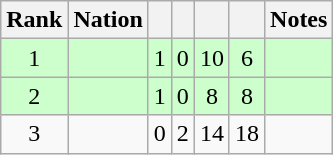<table class="wikitable sortable" style="text-align: center;">
<tr>
<th>Rank</th>
<th>Nation</th>
<th></th>
<th></th>
<th></th>
<th></th>
<th>Notes</th>
</tr>
<tr style="background:#cfc;">
<td>1</td>
<td align=left></td>
<td>1</td>
<td>0</td>
<td>10</td>
<td>6</td>
<td></td>
</tr>
<tr style="background:#cfc;">
<td>2</td>
<td align=left></td>
<td>1</td>
<td>0</td>
<td>8</td>
<td>8</td>
<td></td>
</tr>
<tr>
<td>3</td>
<td align=left></td>
<td>0</td>
<td>2</td>
<td>14</td>
<td>18</td>
<td></td>
</tr>
</table>
